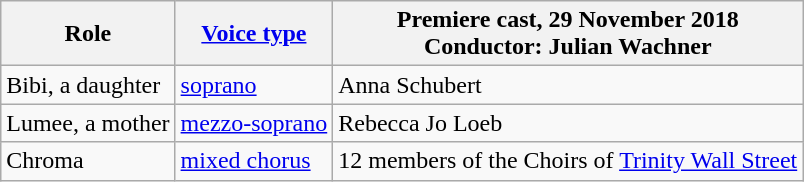<table class="wikitable">
<tr>
<th>Role</th>
<th><a href='#'>Voice type</a></th>
<th>Premiere cast, 29 November 2018<br>Conductor: Julian Wachner</th>
</tr>
<tr>
<td>Bibi, a daughter</td>
<td><a href='#'>soprano</a></td>
<td>Anna Schubert</td>
</tr>
<tr>
<td>Lumee, a mother</td>
<td><a href='#'>mezzo-soprano</a></td>
<td>Rebecca Jo Loeb</td>
</tr>
<tr>
<td>Chroma</td>
<td><a href='#'>mixed chorus</a></td>
<td>12 members of the Choirs of <a href='#'>Trinity Wall Street</a></td>
</tr>
</table>
